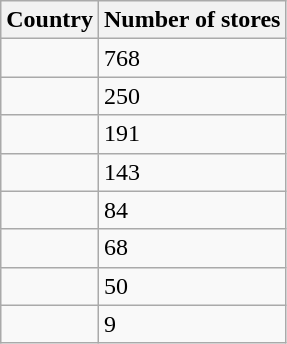<table class="wikitable sortable">
<tr>
<th>Country</th>
<th data-sort-type="number">Number of stores</th>
</tr>
<tr>
<td></td>
<td>768</td>
</tr>
<tr>
<td></td>
<td>250</td>
</tr>
<tr>
<td></td>
<td>191</td>
</tr>
<tr>
<td></td>
<td>143</td>
</tr>
<tr>
<td></td>
<td>84</td>
</tr>
<tr>
<td></td>
<td>68</td>
</tr>
<tr>
<td></td>
<td>50</td>
</tr>
<tr>
<td></td>
<td>9</td>
</tr>
</table>
